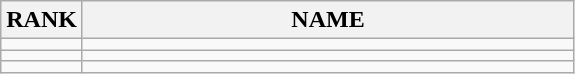<table class="wikitable">
<tr>
<th>RANK</th>
<th style="width: 20em">NAME</th>
</tr>
<tr>
<td align="center"></td>
<td></td>
</tr>
<tr>
<td align="center"></td>
<td></td>
</tr>
<tr>
<td align="center"></td>
<td></td>
</tr>
</table>
